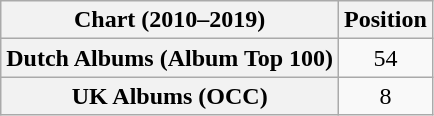<table class="wikitable plainrowheaders" style="text-align:center">
<tr>
<th scope="col">Chart (2010–2019)</th>
<th scope="col">Position</th>
</tr>
<tr>
<th scope="row">Dutch Albums (Album Top 100)</th>
<td>54</td>
</tr>
<tr>
<th scope="row">UK Albums (OCC)</th>
<td>8</td>
</tr>
</table>
